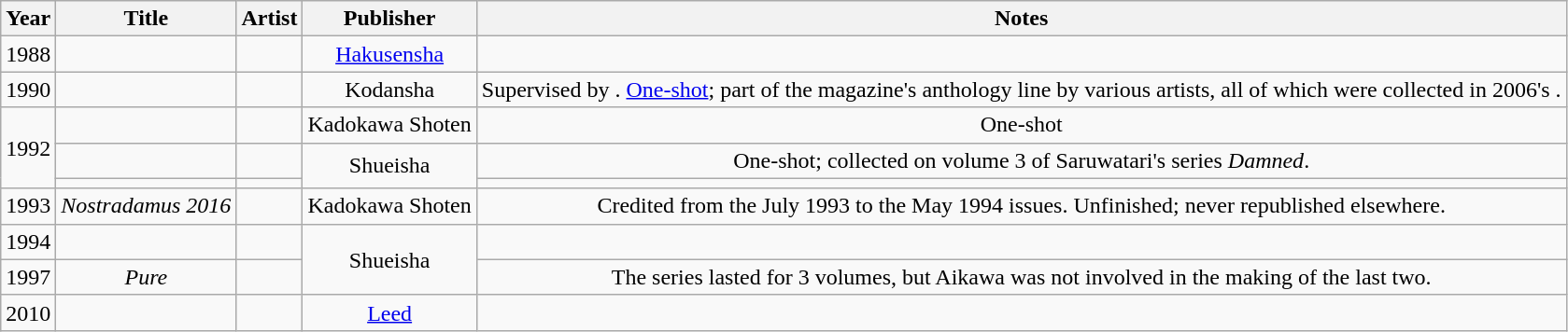<table class="wikitable sortable" style="text-align:center">
<tr>
<th>Year</th>
<th>Title</th>
<th>Artist</th>
<th>Publisher</th>
<th>Notes</th>
</tr>
<tr>
<td>1988</td>
<td scope="row" style="text-align:left"></td>
<td></td>
<td><a href='#'>Hakusensha</a></td>
<td></td>
</tr>
<tr>
<td>1990</td>
<td></td>
<td></td>
<td>Kodansha</td>
<td>Supervised by . <a href='#'>One-shot</a>; part of the magazine's  anthology line by various artists, all of which were collected in 2006's .</td>
</tr>
<tr>
<td rowspan=3>1992</td>
<td></td>
<td></td>
<td>Kadokawa Shoten</td>
<td>One-shot</td>
</tr>
<tr>
<td></td>
<td></td>
<td rowspan="2">Shueisha</td>
<td>One-shot; collected on volume 3 of Saruwatari's series <em>Damned</em>.</td>
</tr>
<tr>
<td></td>
<td></td>
<td></td>
</tr>
<tr>
<td>1993</td>
<td><em>Nostradamus 2016</em></td>
<td></td>
<td>Kadokawa Shoten</td>
<td>Credited from the July 1993 to the May 1994 issues. Unfinished; never republished elsewhere.</td>
</tr>
<tr>
<td>1994</td>
<td></td>
<td></td>
<td rowspan=2>Shueisha</td>
<td></td>
</tr>
<tr>
<td>1997</td>
<td><em>Pure</em></td>
<td></td>
<td>The series lasted for 3 volumes, but Aikawa was not involved in the making of the last two.</td>
</tr>
<tr>
<td>2010</td>
<td></td>
<td></td>
<td><a href='#'>Leed</a></td>
<td></td>
</tr>
</table>
